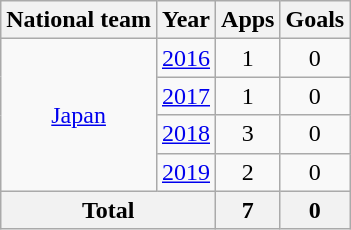<table class="wikitable" style="text-align:center">
<tr>
<th>National team</th>
<th>Year</th>
<th>Apps</th>
<th>Goals</th>
</tr>
<tr>
<td rowspan="4"><a href='#'>Japan</a></td>
<td><a href='#'>2016</a></td>
<td>1</td>
<td>0</td>
</tr>
<tr>
<td><a href='#'>2017</a></td>
<td>1</td>
<td>0</td>
</tr>
<tr>
<td><a href='#'>2018</a></td>
<td>3</td>
<td>0</td>
</tr>
<tr>
<td><a href='#'>2019</a></td>
<td>2</td>
<td>0</td>
</tr>
<tr>
<th colspan="2">Total</th>
<th>7</th>
<th>0</th>
</tr>
</table>
